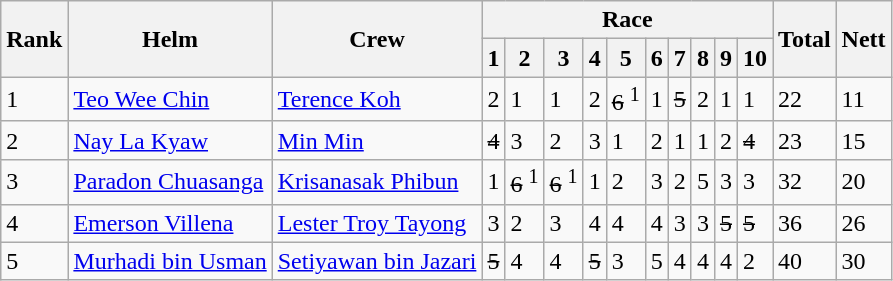<table class=wikitable>
<tr>
<th rowspan=2>Rank</th>
<th rowspan=2>Helm</th>
<th rowspan=2>Crew</th>
<th colspan=10>Race</th>
<th rowspan=2>Total</th>
<th rowspan=2>Nett</th>
</tr>
<tr>
<th>1</th>
<th>2</th>
<th>3</th>
<th>4</th>
<th>5</th>
<th>6</th>
<th>7</th>
<th>8</th>
<th>9</th>
<th>10</th>
</tr>
<tr>
<td>1</td>
<td> <a href='#'>Teo Wee Chin</a></td>
<td><a href='#'>Terence Koh</a></td>
<td>2</td>
<td>1</td>
<td>1</td>
<td>2</td>
<td><s>6</s> <sup>1</sup></td>
<td>1</td>
<td><s>5</s></td>
<td>2</td>
<td>1</td>
<td>1</td>
<td>22</td>
<td>11</td>
</tr>
<tr>
<td>2</td>
<td> <a href='#'>Nay La Kyaw</a></td>
<td><a href='#'>Min Min</a></td>
<td><s>4</s></td>
<td>3</td>
<td>2</td>
<td>3</td>
<td>1</td>
<td>2</td>
<td>1</td>
<td>1</td>
<td>2</td>
<td><s>4</s></td>
<td>23</td>
<td>15</td>
</tr>
<tr>
<td>3</td>
<td> <a href='#'>Paradon Chuasanga</a></td>
<td><a href='#'>Krisanasak Phibun</a></td>
<td>1</td>
<td><s>6</s> <sup>1</sup></td>
<td><s>6</s> <sup>1</sup></td>
<td>1</td>
<td>2</td>
<td>3</td>
<td>2</td>
<td>5</td>
<td>3</td>
<td>3</td>
<td>32</td>
<td>20</td>
</tr>
<tr>
<td>4</td>
<td> <a href='#'>Emerson Villena</a></td>
<td><a href='#'>Lester Troy Tayong</a></td>
<td>3</td>
<td>2</td>
<td>3</td>
<td>4</td>
<td>4</td>
<td>4</td>
<td>3</td>
<td>3</td>
<td><s>5</s></td>
<td><s>5</s></td>
<td>36</td>
<td>26</td>
</tr>
<tr>
<td>5</td>
<td> <a href='#'>Murhadi bin Usman</a></td>
<td><a href='#'>Setiyawan bin Jazari</a></td>
<td><s>5</s></td>
<td>4</td>
<td>4</td>
<td><s>5</s></td>
<td>3</td>
<td>5</td>
<td>4</td>
<td>4</td>
<td>4</td>
<td>2</td>
<td>40</td>
<td>30</td>
</tr>
</table>
